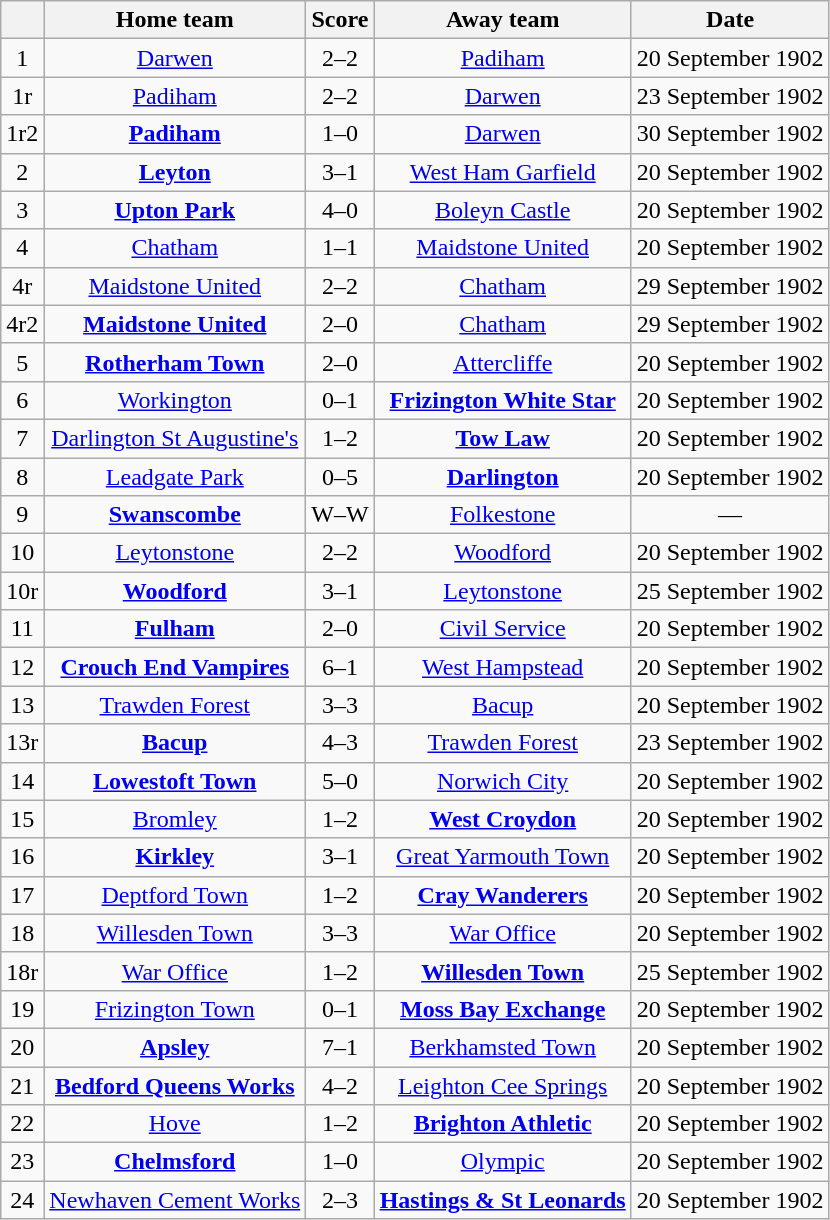<table class="wikitable" style="text-align:center">
<tr>
<th></th>
<th>Home team</th>
<th>Score</th>
<th>Away team</th>
<th>Date</th>
</tr>
<tr>
<td>1</td>
<td><a href='#'>Darwen</a></td>
<td>2–2</td>
<td><a href='#'>Padiham</a></td>
<td>20 September 1902</td>
</tr>
<tr>
<td>1r</td>
<td><a href='#'>Padiham</a></td>
<td>2–2</td>
<td><a href='#'>Darwen</a></td>
<td>23 September 1902</td>
</tr>
<tr>
<td>1r2</td>
<td><strong><a href='#'>Padiham</a></strong></td>
<td>1–0</td>
<td><a href='#'>Darwen</a></td>
<td>30 September 1902</td>
</tr>
<tr>
<td>2</td>
<td><strong><a href='#'>Leyton</a></strong></td>
<td>3–1</td>
<td><a href='#'>West Ham Garfield</a></td>
<td>20 September 1902</td>
</tr>
<tr>
<td>3</td>
<td><strong><a href='#'>Upton Park</a></strong></td>
<td>4–0</td>
<td><a href='#'>Boleyn Castle</a></td>
<td>20 September 1902</td>
</tr>
<tr>
<td>4</td>
<td><a href='#'>Chatham</a></td>
<td>1–1</td>
<td><a href='#'>Maidstone United</a></td>
<td>20 September 1902</td>
</tr>
<tr>
<td>4r</td>
<td><a href='#'>Maidstone United</a></td>
<td>2–2</td>
<td><a href='#'>Chatham</a></td>
<td>29 September 1902</td>
</tr>
<tr>
<td>4r2</td>
<td><strong><a href='#'>Maidstone United</a></strong></td>
<td>2–0</td>
<td><a href='#'>Chatham</a></td>
<td>29 September 1902</td>
</tr>
<tr>
<td>5</td>
<td><strong><a href='#'>Rotherham Town</a></strong></td>
<td>2–0</td>
<td><a href='#'>Attercliffe</a></td>
<td>20 September 1902</td>
</tr>
<tr>
<td>6</td>
<td><a href='#'>Workington</a></td>
<td>0–1</td>
<td><strong><a href='#'>Frizington White Star</a></strong></td>
<td>20 September 1902</td>
</tr>
<tr>
<td>7</td>
<td><a href='#'>Darlington St Augustine's</a></td>
<td>1–2</td>
<td><strong><a href='#'>Tow Law</a></strong></td>
<td>20 September 1902</td>
</tr>
<tr>
<td>8</td>
<td><a href='#'>Leadgate Park</a></td>
<td>0–5</td>
<td><strong><a href='#'>Darlington</a></strong></td>
<td>20 September 1902</td>
</tr>
<tr>
<td>9</td>
<td><strong><a href='#'>Swanscombe</a></strong></td>
<td>W–W</td>
<td><a href='#'>Folkestone</a></td>
<td>—</td>
</tr>
<tr>
<td>10</td>
<td><a href='#'>Leytonstone</a></td>
<td>2–2</td>
<td><a href='#'>Woodford</a></td>
<td>20 September 1902</td>
</tr>
<tr>
<td>10r</td>
<td><strong><a href='#'>Woodford</a></strong></td>
<td>3–1</td>
<td><a href='#'>Leytonstone</a></td>
<td>25 September 1902</td>
</tr>
<tr>
<td>11</td>
<td><strong><a href='#'>Fulham</a></strong></td>
<td>2–0</td>
<td><a href='#'>Civil Service</a></td>
<td>20 September 1902</td>
</tr>
<tr>
<td>12</td>
<td><strong><a href='#'>Crouch End Vampires</a></strong></td>
<td>6–1</td>
<td><a href='#'>West Hampstead</a></td>
<td>20 September 1902</td>
</tr>
<tr>
<td>13</td>
<td><a href='#'>Trawden Forest</a></td>
<td>3–3</td>
<td><a href='#'>Bacup</a></td>
<td>20 September 1902</td>
</tr>
<tr>
<td>13r</td>
<td><strong><a href='#'>Bacup</a></strong></td>
<td>4–3</td>
<td><a href='#'>Trawden Forest</a></td>
<td>23 September 1902</td>
</tr>
<tr>
<td>14</td>
<td><strong><a href='#'>Lowestoft Town</a></strong></td>
<td>5–0</td>
<td><a href='#'>Norwich City</a></td>
<td>20 September 1902</td>
</tr>
<tr>
<td>15</td>
<td><a href='#'>Bromley</a></td>
<td>1–2</td>
<td><strong><a href='#'>West Croydon</a></strong></td>
<td>20 September 1902</td>
</tr>
<tr>
<td>16</td>
<td><strong><a href='#'>Kirkley</a></strong></td>
<td>3–1</td>
<td><a href='#'>Great Yarmouth Town</a></td>
<td>20 September 1902</td>
</tr>
<tr>
<td>17</td>
<td><a href='#'>Deptford Town</a></td>
<td>1–2</td>
<td><strong><a href='#'>Cray Wanderers</a></strong></td>
<td>20 September 1902</td>
</tr>
<tr>
<td>18</td>
<td><a href='#'>Willesden Town</a></td>
<td>3–3</td>
<td><a href='#'>War Office</a></td>
<td>20 September 1902</td>
</tr>
<tr>
<td>18r</td>
<td><a href='#'>War Office</a></td>
<td>1–2</td>
<td><strong><a href='#'>Willesden Town</a></strong></td>
<td>25 September 1902</td>
</tr>
<tr>
<td>19</td>
<td><a href='#'>Frizington Town</a></td>
<td>0–1</td>
<td><strong><a href='#'>Moss Bay Exchange</a></strong></td>
<td>20 September 1902</td>
</tr>
<tr>
<td>20</td>
<td><strong><a href='#'>Apsley</a></strong></td>
<td>7–1</td>
<td><a href='#'>Berkhamsted Town</a></td>
<td>20 September 1902</td>
</tr>
<tr>
<td>21</td>
<td><strong><a href='#'>Bedford Queens Works</a></strong></td>
<td>4–2</td>
<td><a href='#'>Leighton Cee Springs</a></td>
<td>20 September 1902</td>
</tr>
<tr>
<td>22</td>
<td><a href='#'>Hove</a></td>
<td>1–2</td>
<td><strong><a href='#'>Brighton Athletic</a></strong></td>
<td>20 September 1902</td>
</tr>
<tr>
<td>23</td>
<td><strong><a href='#'>Chelmsford</a></strong></td>
<td>1–0</td>
<td><a href='#'>Olympic</a></td>
<td>20 September 1902</td>
</tr>
<tr>
<td>24</td>
<td><a href='#'>Newhaven Cement Works</a></td>
<td>2–3</td>
<td><strong><a href='#'>Hastings & St Leonards</a></strong></td>
<td>20 September 1902</td>
</tr>
</table>
